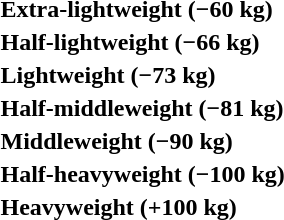<table>
<tr>
<th rowspan=2 style="text-align:left;">Extra-lightweight (−60 kg)</th>
<td rowspan=2></td>
<td rowspan=2></td>
<td></td>
</tr>
<tr>
<td></td>
</tr>
<tr>
<th rowspan=2 style="text-align:left;">Half-lightweight (−66 kg)</th>
<td rowspan=2></td>
<td rowspan=2></td>
<td></td>
</tr>
<tr>
<td></td>
</tr>
<tr>
<th rowspan=2 style="text-align:left;">Lightweight (−73 kg)</th>
<td rowspan=2></td>
<td rowspan=2></td>
<td></td>
</tr>
<tr>
<td></td>
</tr>
<tr>
<th rowspan=2 style="text-align:left;">Half-middleweight (−81 kg)</th>
<td rowspan=2></td>
<td rowspan=2></td>
<td></td>
</tr>
<tr>
<td></td>
</tr>
<tr>
<th rowspan=2 style="text-align:left;">Middleweight (−90 kg)</th>
<td rowspan=2></td>
<td rowspan=2></td>
<td></td>
</tr>
<tr>
<td></td>
</tr>
<tr>
<th rowspan=2 style="text-align:left;">Half-heavyweight (−100 kg)</th>
<td rowspan=2></td>
<td rowspan=2></td>
<td></td>
</tr>
<tr>
<td></td>
</tr>
<tr>
<th rowspan=2 style="text-align:left;">Heavyweight (+100 kg)</th>
<td rowspan=2></td>
<td rowspan=2></td>
<td></td>
</tr>
<tr>
<td></td>
</tr>
</table>
